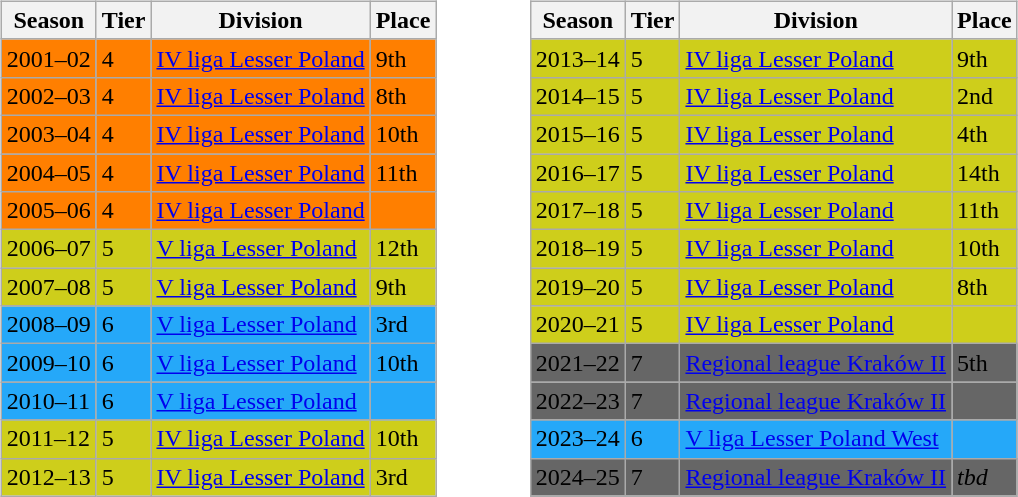<table>
<tr>
<td valign="top" width=49%><br><table class="wikitable">
<tr style="background:#f0f6fa;">
<th>Season</th>
<th>Tier</th>
<th>Division</th>
<th>Place</th>
</tr>
<tr>
<td style="background:#FF7F00;">2001–02</td>
<td style="background:#FF7F00;">4</td>
<td style="background:#FF7F00;"><a href='#'>IV liga Lesser Poland</a></td>
<td style="background:#FF7F00;">9th</td>
</tr>
<tr>
<td style="background:#FF7F00;">2002–03</td>
<td style="background:#FF7F00;">4</td>
<td style="background:#FF7F00;"><a href='#'>IV liga Lesser Poland</a></td>
<td style="background:#FF7F00;">8th</td>
</tr>
<tr>
<td style="background:#FF7F00;">2003–04</td>
<td style="background:#FF7F00;">4</td>
<td style="background:#FF7F00;"><a href='#'>IV liga Lesser Poland</a></td>
<td style="background:#FF7F00;">10th</td>
</tr>
<tr>
<td style="background:#FF7F00;">2004–05</td>
<td style="background:#FF7F00;">4</td>
<td style="background:#FF7F00;"><a href='#'>IV liga Lesser Poland</a></td>
<td style="background:#FF7F00;">11th</td>
</tr>
<tr>
<td style="background:#FF7F00;">2005–06</td>
<td style="background:#FF7F00;">4</td>
<td style="background:#FF7F00;"><a href='#'>IV liga Lesser Poland</a></td>
<td style="background:#FF7F00;"></td>
</tr>
<tr>
<td style="background:#CECE1B;">2006–07</td>
<td style="background:#CECE1B;">5</td>
<td style="background:#CECE1B;"><a href='#'>V liga Lesser Poland</a></td>
<td style="background:#CECE1B;">12th</td>
</tr>
<tr>
<td style="background:#CECE1B;">2007–08</td>
<td style="background:#CECE1B;">5</td>
<td style="background:#CECE1B;"><a href='#'>V liga Lesser Poland</a></td>
<td style="background:#CECE1B;">9th</td>
</tr>
<tr>
<td style="background:#25A8F9;">2008–09</td>
<td style="background:#25A8F9;">6</td>
<td style="background:#25A8F9;"><a href='#'>V liga Lesser Poland</a></td>
<td style="background:#25A8F9;">3rd</td>
</tr>
<tr>
<td style="background:#25A8F9;">2009–10</td>
<td style="background:#25A8F9;">6</td>
<td style="background:#25A8F9;"><a href='#'>V liga Lesser Poland</a></td>
<td style="background:#25A8F9;">10th</td>
</tr>
<tr>
<td style="background:#25A8F9;">2010–11</td>
<td style="background:#25A8F9;">6</td>
<td style="background:#25A8F9;"><a href='#'>V liga Lesser Poland</a></td>
<td style="background:#25A8F9;"></td>
</tr>
<tr>
<td style="background:#CECE1B;">2011–12</td>
<td style="background:#CECE1B;">5</td>
<td style="background:#CECE1B;"><a href='#'>IV liga Lesser Poland</a></td>
<td style="background:#CECE1B;">10th</td>
</tr>
<tr>
<td style="background:#CECE1B;">2012–13</td>
<td style="background:#CECE1B;">5</td>
<td style="background:#CECE1B;"><a href='#'>IV liga Lesser Poland</a></td>
<td style="background:#CECE1B;">3rd</td>
</tr>
</table>
</td>
<td valign="top" width=49%><br><table class="wikitable">
<tr style="background:#f0f6fa;">
<th>Season</th>
<th>Tier</th>
<th>Division</th>
<th>Place</th>
</tr>
<tr>
<td style="background:#CECE1B;">2013–14</td>
<td style="background:#CECE1B;">5</td>
<td style="background:#CECE1B;"><a href='#'>IV liga Lesser Poland</a></td>
<td style="background:#CECE1B;">9th</td>
</tr>
<tr>
<td style="background:#CECE1B;">2014–15</td>
<td style="background:#CECE1B;">5</td>
<td style="background:#CECE1B;"><a href='#'>IV liga Lesser Poland</a></td>
<td style="background:#CECE1B;">2nd</td>
</tr>
<tr>
<td style="background:#CECE1B;">2015–16</td>
<td style="background:#CECE1B;">5</td>
<td style="background:#CECE1B;"><a href='#'>IV liga Lesser Poland</a></td>
<td style="background:#CECE1B;">4th</td>
</tr>
<tr>
<td style="background:#CECE1B;">2016–17</td>
<td style="background:#CECE1B;">5</td>
<td style="background:#CECE1B;"><a href='#'>IV liga Lesser Poland</a></td>
<td style="background:#CECE1B;">14th</td>
</tr>
<tr>
<td style="background:#CECE1B;">2017–18</td>
<td style="background:#CECE1B;">5</td>
<td style="background:#CECE1B;"><a href='#'>IV liga Lesser Poland</a></td>
<td style="background:#CECE1B;">11th</td>
</tr>
<tr>
<td style="background:#CECE1B;">2018–19</td>
<td style="background:#CECE1B;">5</td>
<td style="background:#CECE1B;"><a href='#'>IV liga Lesser Poland</a></td>
<td style="background:#CECE1B;">10th</td>
</tr>
<tr>
<td style="background:#CECE1B;">2019–20</td>
<td style="background:#CECE1B;">5</td>
<td style="background:#CECE1B;"><a href='#'>IV liga Lesser Poland</a></td>
<td style="background:#CECE1B;">8th</td>
</tr>
<tr>
<td style="background:#CECE1B;">2020–21</td>
<td style="background:#CECE1B;">5</td>
<td style="background:#CECE1B;"><a href='#'>IV liga Lesser Poland</a></td>
<td style="background:#CECE1B;"></td>
</tr>
<tr>
<td style="background:#666666;">2021–22</td>
<td style="background:#666666;">7</td>
<td style="background:#666666;"><a href='#'>Regional league Kraków II</a></td>
<td style="background:#666666;">5th</td>
</tr>
<tr>
<td style="background:#666666;">2022–23</td>
<td style="background:#666666;">7</td>
<td style="background:#666666;"><a href='#'>Regional league Kraków II</a></td>
<td style="background:#666666;"></td>
</tr>
<tr>
<td style="background:#25A8F9;">2023–24</td>
<td style="background:#25A8F9;">6</td>
<td style="background:#25A8F9;"><a href='#'>V liga Lesser Poland West</a></td>
<td style="background:#25A8F9;"></td>
</tr>
<tr>
<td style="background:#666666;">2024–25</td>
<td style="background:#666666;">7</td>
<td style="background:#666666;"><a href='#'>Regional league Kraków II</a></td>
<td style="background:#666666;"><em>tbd</em></td>
</tr>
<tr>
</tr>
</table>
</td>
</tr>
</table>
